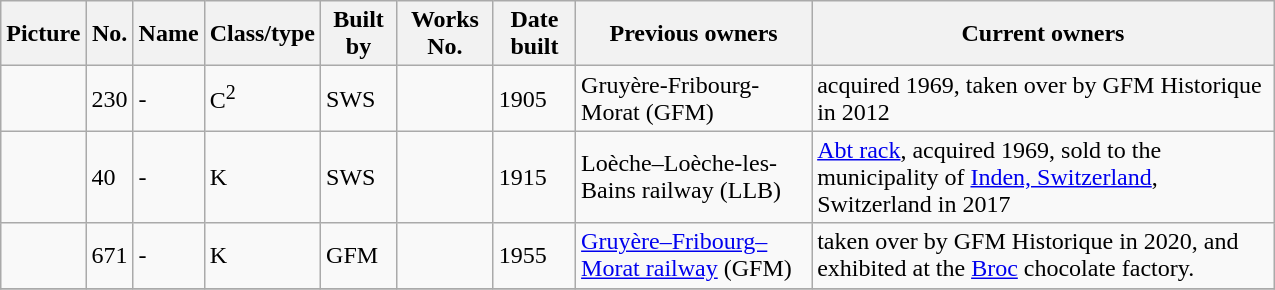<table class="wikitable" width="850">
<tr>
<th>Picture</th>
<th>No.</th>
<th>Name</th>
<th>Class/type</th>
<th>Built by</th>
<th>Works No.</th>
<th>Date built</th>
<th>Previous owners</th>
<th>Current owners</th>
</tr>
<tr>
<td></td>
<td>230</td>
<td>-</td>
<td>C<sup>2</sup></td>
<td>SWS</td>
<td></td>
<td>1905</td>
<td>Gruyère-Fribourg-Morat (GFM)</td>
<td>acquired 1969, taken over by GFM Historique in 2012</td>
</tr>
<tr>
<td></td>
<td>40</td>
<td>-</td>
<td>K</td>
<td>SWS</td>
<td></td>
<td>1915</td>
<td>Loèche–Loèche-les-Bains railway (LLB)</td>
<td><a href='#'>Abt rack</a>, acquired 1969, sold to the municipality of <a href='#'>Inden, Switzerland</a>, Switzerland in 2017</td>
</tr>
<tr>
<td></td>
<td>671</td>
<td>-</td>
<td>K</td>
<td>GFM</td>
<td></td>
<td>1955</td>
<td><a href='#'>Gruyère–Fribourg–Morat railway</a> (GFM)</td>
<td>taken over by GFM Historique in 2020, and exhibited at the <a href='#'>Broc</a> chocolate factory.</td>
</tr>
<tr>
</tr>
</table>
